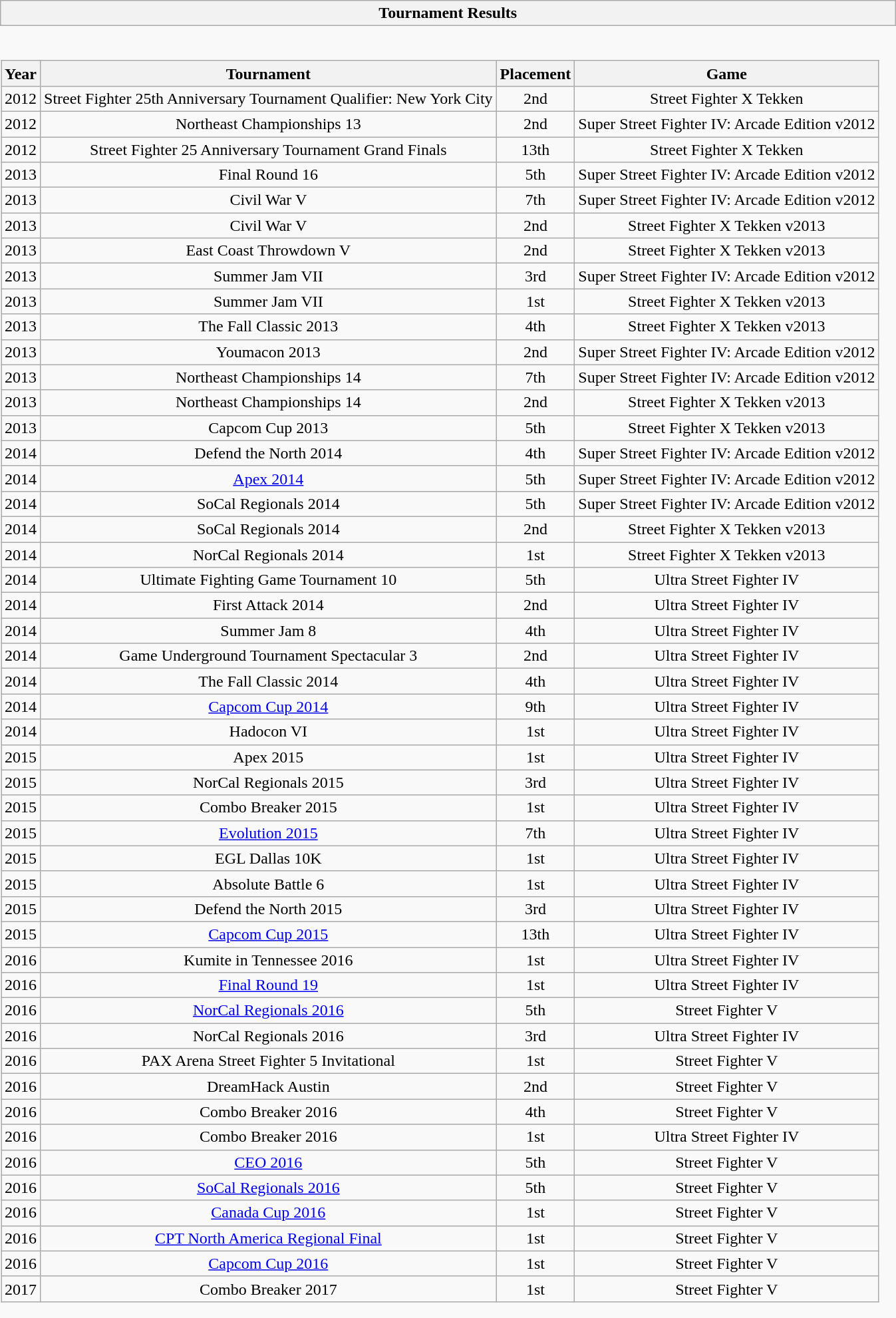<table class="wikitable collapsible autocollapse" style="border:none">
<tr>
<th scope="col">Tournament Results </th>
</tr>
<tr>
<td style="padding:0;border:none"><br><table class="wikitable" style="text-align:center">
<tr>
<th>Year</th>
<th>Tournament</th>
<th>Placement</th>
<th>Game</th>
</tr>
<tr>
<td>2012</td>
<td>Street Fighter 25th Anniversary Tournament Qualifier: New York City</td>
<td>2nd</td>
<td>Street Fighter X Tekken</td>
</tr>
<tr>
<td>2012</td>
<td>Northeast Championships 13</td>
<td>2nd</td>
<td>Super Street Fighter IV: Arcade Edition v2012</td>
</tr>
<tr>
<td>2012</td>
<td>Street Fighter 25 Anniversary Tournament Grand Finals</td>
<td>13th</td>
<td>Street Fighter X Tekken</td>
</tr>
<tr>
<td>2013</td>
<td>Final Round 16</td>
<td>5th</td>
<td>Super Street Fighter IV: Arcade Edition v2012</td>
</tr>
<tr>
<td>2013</td>
<td>Civil War V</td>
<td>7th</td>
<td>Super Street Fighter IV: Arcade Edition v2012</td>
</tr>
<tr>
<td>2013</td>
<td>Civil War V</td>
<td>2nd</td>
<td>Street Fighter X Tekken v2013</td>
</tr>
<tr>
<td>2013</td>
<td>East Coast Throwdown V</td>
<td>2nd</td>
<td>Street Fighter X Tekken v2013</td>
</tr>
<tr>
<td>2013</td>
<td>Summer Jam VII</td>
<td>3rd</td>
<td>Super Street Fighter IV: Arcade Edition v2012</td>
</tr>
<tr>
<td>2013</td>
<td>Summer Jam VII</td>
<td>1st</td>
<td>Street Fighter X Tekken v2013</td>
</tr>
<tr>
<td>2013</td>
<td>The Fall Classic 2013</td>
<td>4th</td>
<td>Street Fighter X Tekken v2013</td>
</tr>
<tr>
<td>2013</td>
<td>Youmacon 2013</td>
<td>2nd</td>
<td>Super Street Fighter IV: Arcade Edition v2012</td>
</tr>
<tr>
<td>2013</td>
<td>Northeast Championships 14</td>
<td>7th</td>
<td>Super Street Fighter IV: Arcade Edition v2012</td>
</tr>
<tr>
<td>2013</td>
<td>Northeast Championships 14</td>
<td>2nd</td>
<td>Street Fighter X Tekken v2013</td>
</tr>
<tr>
<td>2013</td>
<td>Capcom Cup 2013</td>
<td>5th</td>
<td>Street Fighter X Tekken v2013</td>
</tr>
<tr>
<td>2014</td>
<td>Defend the North 2014</td>
<td>4th</td>
<td>Super Street Fighter IV: Arcade Edition v2012</td>
</tr>
<tr>
<td>2014</td>
<td><a href='#'>Apex 2014</a></td>
<td>5th</td>
<td>Super Street Fighter IV: Arcade Edition v2012</td>
</tr>
<tr>
<td>2014</td>
<td>SoCal Regionals 2014</td>
<td>5th</td>
<td>Super Street Fighter IV: Arcade Edition v2012</td>
</tr>
<tr>
<td>2014</td>
<td>SoCal Regionals 2014</td>
<td>2nd</td>
<td>Street Fighter X Tekken v2013</td>
</tr>
<tr>
<td>2014</td>
<td>NorCal Regionals 2014</td>
<td>1st</td>
<td>Street Fighter X Tekken v2013</td>
</tr>
<tr>
<td>2014</td>
<td>Ultimate Fighting Game Tournament 10</td>
<td>5th</td>
<td>Ultra Street Fighter IV</td>
</tr>
<tr>
<td>2014</td>
<td>First Attack 2014</td>
<td>2nd</td>
<td>Ultra Street Fighter IV</td>
</tr>
<tr>
<td>2014</td>
<td>Summer Jam 8</td>
<td>4th</td>
<td>Ultra Street Fighter IV</td>
</tr>
<tr>
<td>2014</td>
<td>Game Underground Tournament Spectacular 3</td>
<td>2nd</td>
<td>Ultra Street Fighter IV</td>
</tr>
<tr>
<td>2014</td>
<td>The Fall Classic 2014</td>
<td>4th</td>
<td>Ultra Street Fighter IV</td>
</tr>
<tr>
<td>2014</td>
<td><a href='#'>Capcom Cup 2014</a></td>
<td>9th</td>
<td>Ultra Street Fighter IV</td>
</tr>
<tr>
<td>2014</td>
<td>Hadocon VI</td>
<td>1st</td>
<td>Ultra Street Fighter IV</td>
</tr>
<tr>
<td>2015</td>
<td>Apex 2015</td>
<td>1st</td>
<td>Ultra Street Fighter IV</td>
</tr>
<tr>
<td>2015</td>
<td>NorCal Regionals 2015</td>
<td>3rd</td>
<td>Ultra Street Fighter IV</td>
</tr>
<tr>
<td>2015</td>
<td>Combo Breaker 2015</td>
<td>1st</td>
<td>Ultra Street Fighter IV</td>
</tr>
<tr>
<td>2015</td>
<td><a href='#'>Evolution 2015</a></td>
<td>7th</td>
<td>Ultra Street Fighter IV</td>
</tr>
<tr>
<td>2015</td>
<td>EGL Dallas 10K</td>
<td>1st</td>
<td>Ultra Street Fighter IV</td>
</tr>
<tr>
<td>2015</td>
<td>Absolute Battle 6</td>
<td>1st</td>
<td>Ultra Street Fighter IV</td>
</tr>
<tr>
<td>2015</td>
<td>Defend the North 2015</td>
<td>3rd</td>
<td>Ultra Street Fighter IV</td>
</tr>
<tr>
<td>2015</td>
<td><a href='#'>Capcom Cup 2015</a></td>
<td>13th</td>
<td>Ultra Street Fighter IV</td>
</tr>
<tr>
<td>2016</td>
<td>Kumite in Tennessee 2016</td>
<td>1st</td>
<td>Ultra Street Fighter IV</td>
</tr>
<tr>
<td>2016</td>
<td><a href='#'>Final Round 19</a></td>
<td>1st</td>
<td>Ultra Street Fighter IV</td>
</tr>
<tr>
<td>2016</td>
<td><a href='#'>NorCal Regionals 2016</a></td>
<td>5th</td>
<td>Street Fighter V</td>
</tr>
<tr>
<td>2016</td>
<td>NorCal Regionals 2016</td>
<td>3rd</td>
<td>Ultra Street Fighter IV</td>
</tr>
<tr>
<td>2016</td>
<td>PAX Arena Street Fighter 5 Invitational</td>
<td>1st</td>
<td>Street Fighter V</td>
</tr>
<tr>
<td>2016</td>
<td>DreamHack Austin</td>
<td>2nd</td>
<td>Street Fighter V</td>
</tr>
<tr>
<td>2016</td>
<td>Combo Breaker 2016</td>
<td>4th</td>
<td>Street Fighter V</td>
</tr>
<tr>
<td>2016</td>
<td>Combo Breaker 2016</td>
<td>1st</td>
<td>Ultra Street Fighter IV</td>
</tr>
<tr>
<td>2016</td>
<td><a href='#'>CEO 2016</a></td>
<td>5th</td>
<td>Street Fighter V</td>
</tr>
<tr>
<td>2016</td>
<td><a href='#'>SoCal Regionals 2016</a></td>
<td>5th</td>
<td>Street Fighter V</td>
</tr>
<tr>
<td>2016</td>
<td><a href='#'>Canada Cup 2016</a></td>
<td>1st</td>
<td>Street Fighter V</td>
</tr>
<tr>
<td>2016</td>
<td><a href='#'>CPT North America Regional Final</a></td>
<td>1st</td>
<td>Street Fighter V</td>
</tr>
<tr>
<td>2016</td>
<td><a href='#'>Capcom Cup 2016</a></td>
<td>1st</td>
<td>Street Fighter V</td>
</tr>
<tr>
<td>2017</td>
<td>Combo Breaker 2017</td>
<td>1st</td>
<td>Street Fighter V</td>
</tr>
</table>
</td>
</tr>
</table>
